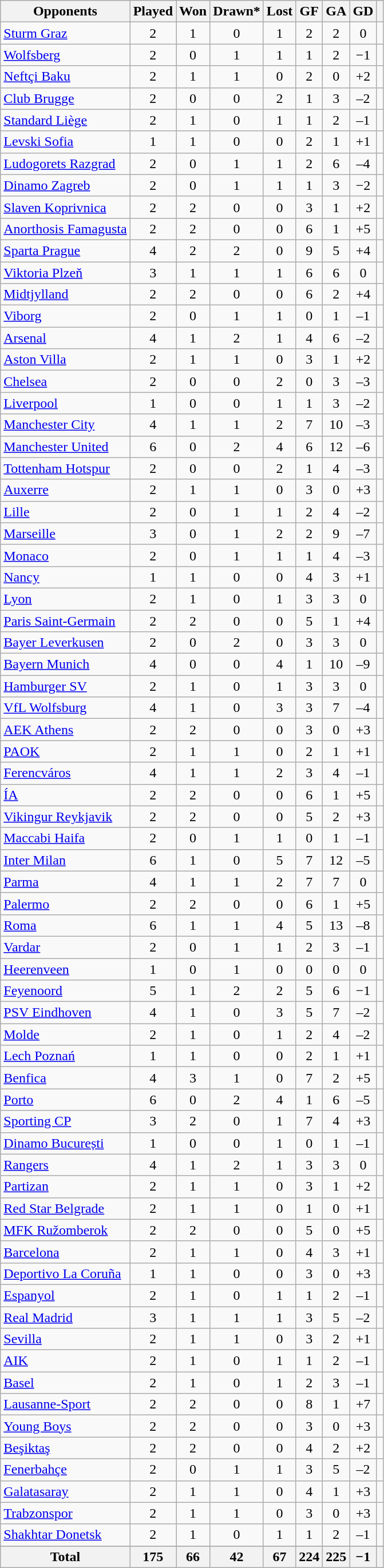<table class="sortable wikitable" style="text-align:center">
<tr>
<th>Opponents</th>
<th>Played</th>
<th>Won</th>
<th>Drawn*</th>
<th>Lost</th>
<th>GF</th>
<th>GA</th>
<th>GD</th>
<th></th>
</tr>
<tr>
<td style="text-align:left;"> <a href='#'>Sturm Graz</a></td>
<td>2</td>
<td>1</td>
<td>0</td>
<td>1</td>
<td>2</td>
<td>2</td>
<td>0</td>
<td></td>
</tr>
<tr>
<td style="text-align:left;"> <a href='#'>Wolfsberg</a></td>
<td>2</td>
<td>0</td>
<td>1</td>
<td>1</td>
<td>1</td>
<td>2</td>
<td>−1</td>
<td></td>
</tr>
<tr>
<td style="text-align:left;"> <a href='#'>Neftçi Baku</a></td>
<td>2</td>
<td>1</td>
<td>1</td>
<td>0</td>
<td>2</td>
<td>0</td>
<td>+2</td>
<td></td>
</tr>
<tr>
<td style="text-align:left;"> <a href='#'>Club Brugge</a></td>
<td>2</td>
<td>0</td>
<td>0</td>
<td>2</td>
<td>1</td>
<td>3</td>
<td>–2</td>
<td></td>
</tr>
<tr>
<td style="text-align:left;"> <a href='#'>Standard Liège</a></td>
<td>2</td>
<td>1</td>
<td>0</td>
<td>1</td>
<td>1</td>
<td>2</td>
<td>–1</td>
<td></td>
</tr>
<tr>
<td style="text-align:left;"> <a href='#'>Levski Sofia</a></td>
<td>1</td>
<td>1</td>
<td>0</td>
<td>0</td>
<td>2</td>
<td>1</td>
<td>+1</td>
<td></td>
</tr>
<tr>
<td style="text-align:left;"> <a href='#'>Ludogorets Razgrad</a></td>
<td>2</td>
<td>0</td>
<td>1</td>
<td>1</td>
<td>2</td>
<td>6</td>
<td>–4</td>
<td></td>
</tr>
<tr>
<td style="text-align:left;"> <a href='#'>Dinamo Zagreb</a></td>
<td>2</td>
<td>0</td>
<td>1</td>
<td>1</td>
<td>1</td>
<td>3</td>
<td>−2</td>
<td></td>
</tr>
<tr>
<td style="text-align:left;"> <a href='#'>Slaven Koprivnica</a></td>
<td>2</td>
<td>2</td>
<td>0</td>
<td>0</td>
<td>3</td>
<td>1</td>
<td>+2</td>
<td></td>
</tr>
<tr>
<td style="text-align:left;"> <a href='#'>Anorthosis Famagusta</a></td>
<td>2</td>
<td>2</td>
<td>0</td>
<td>0</td>
<td>6</td>
<td>1</td>
<td>+5</td>
<td></td>
</tr>
<tr>
<td style="text-align:left;"> <a href='#'>Sparta Prague</a></td>
<td>4</td>
<td>2</td>
<td>2</td>
<td>0</td>
<td>9</td>
<td>5</td>
<td>+4</td>
<td></td>
</tr>
<tr>
<td style="text-align:left;"> <a href='#'>Viktoria Plzeň</a></td>
<td>3</td>
<td>1</td>
<td>1</td>
<td>1</td>
<td>6</td>
<td>6</td>
<td>0</td>
<td></td>
</tr>
<tr>
<td style="text-align:left;"> <a href='#'>Midtjylland</a></td>
<td>2</td>
<td>2</td>
<td>0</td>
<td>0</td>
<td>6</td>
<td>2</td>
<td>+4</td>
<td></td>
</tr>
<tr>
<td style="text-align:left;"> <a href='#'>Viborg</a></td>
<td>2</td>
<td>0</td>
<td>1</td>
<td>1</td>
<td>0</td>
<td>1</td>
<td>–1</td>
<td></td>
</tr>
<tr>
<td style="text-align:left;"> <a href='#'>Arsenal</a></td>
<td>4</td>
<td>1</td>
<td>2</td>
<td>1</td>
<td>4</td>
<td>6</td>
<td>–2</td>
<td></td>
</tr>
<tr>
<td style="text-align:left;"> <a href='#'>Aston Villa</a></td>
<td>2</td>
<td>1</td>
<td>1</td>
<td>0</td>
<td>3</td>
<td>1</td>
<td>+2</td>
<td></td>
</tr>
<tr>
<td style="text-align:left;"> <a href='#'>Chelsea</a></td>
<td>2</td>
<td>0</td>
<td>0</td>
<td>2</td>
<td>0</td>
<td>3</td>
<td>–3</td>
<td></td>
</tr>
<tr>
<td style="text-align:left;"> <a href='#'>Liverpool</a></td>
<td>1</td>
<td>0</td>
<td>0</td>
<td>1</td>
<td>1</td>
<td>3</td>
<td>–2</td>
<td></td>
</tr>
<tr>
<td style="text-align:left;"> <a href='#'>Manchester City</a></td>
<td>4</td>
<td>1</td>
<td>1</td>
<td>2</td>
<td>7</td>
<td>10</td>
<td>–3</td>
<td></td>
</tr>
<tr>
<td style="text-align:left;"> <a href='#'>Manchester United</a></td>
<td>6</td>
<td>0</td>
<td>2</td>
<td>4</td>
<td>6</td>
<td>12</td>
<td>–6</td>
<td></td>
</tr>
<tr>
<td style="text-align:left;"> <a href='#'>Tottenham Hotspur</a></td>
<td>2</td>
<td>0</td>
<td>0</td>
<td>2</td>
<td>1</td>
<td>4</td>
<td>–3</td>
<td></td>
</tr>
<tr>
<td style="text-align:left;"> <a href='#'>Auxerre</a></td>
<td>2</td>
<td>1</td>
<td>1</td>
<td>0</td>
<td>3</td>
<td>0</td>
<td>+3</td>
<td></td>
</tr>
<tr>
<td style="text-align:left;"> <a href='#'>Lille</a></td>
<td>2</td>
<td>0</td>
<td>1</td>
<td>1</td>
<td>2</td>
<td>4</td>
<td>–2</td>
<td></td>
</tr>
<tr>
<td style="text-align:left;"> <a href='#'>Marseille</a></td>
<td>3</td>
<td>0</td>
<td>1</td>
<td>2</td>
<td>2</td>
<td>9</td>
<td>–7</td>
<td></td>
</tr>
<tr>
<td style="text-align:left;"> <a href='#'>Monaco</a></td>
<td>2</td>
<td>0</td>
<td>1</td>
<td>1</td>
<td>1</td>
<td>4</td>
<td>–3</td>
<td></td>
</tr>
<tr>
<td style="text-align:left;"> <a href='#'>Nancy</a></td>
<td>1</td>
<td>1</td>
<td>0</td>
<td>0</td>
<td>4</td>
<td>3</td>
<td>+1</td>
<td></td>
</tr>
<tr>
<td style="text-align:left;"> <a href='#'>Lyon</a></td>
<td>2</td>
<td>1</td>
<td>0</td>
<td>1</td>
<td>3</td>
<td>3</td>
<td>0</td>
<td></td>
</tr>
<tr>
<td style="text-align:left;"> <a href='#'>Paris Saint-Germain</a></td>
<td>2</td>
<td>2</td>
<td>0</td>
<td>0</td>
<td>5</td>
<td>1</td>
<td>+4</td>
<td></td>
</tr>
<tr>
<td style="text-align:left;"> <a href='#'>Bayer Leverkusen</a></td>
<td>2</td>
<td>0</td>
<td>2</td>
<td>0</td>
<td>3</td>
<td>3</td>
<td>0</td>
<td></td>
</tr>
<tr>
<td style="text-align:left;"> <a href='#'>Bayern Munich</a></td>
<td>4</td>
<td>0</td>
<td>0</td>
<td>4</td>
<td>1</td>
<td>10</td>
<td>–9</td>
<td></td>
</tr>
<tr>
<td style="text-align:left;"> <a href='#'>Hamburger SV</a></td>
<td>2</td>
<td>1</td>
<td>0</td>
<td>1</td>
<td>3</td>
<td>3</td>
<td>0</td>
<td></td>
</tr>
<tr>
<td style="text-align:left;"> <a href='#'>VfL Wolfsburg</a></td>
<td>4</td>
<td>1</td>
<td>0</td>
<td>3</td>
<td>3</td>
<td>7</td>
<td>–4</td>
<td></td>
</tr>
<tr>
<td style="text-align:left;"> <a href='#'>AEK Athens</a></td>
<td>2</td>
<td>2</td>
<td>0</td>
<td>0</td>
<td>3</td>
<td>0</td>
<td>+3</td>
<td></td>
</tr>
<tr>
<td style="text-align:left;"> <a href='#'>PAOK</a></td>
<td>2</td>
<td>1</td>
<td>1</td>
<td>0</td>
<td>2</td>
<td>1</td>
<td>+1</td>
<td></td>
</tr>
<tr>
<td style="text-align:left;"> <a href='#'>Ferencváros</a></td>
<td>4</td>
<td>1</td>
<td>1</td>
<td>2</td>
<td>3</td>
<td>4</td>
<td>–1</td>
<td></td>
</tr>
<tr>
<td style="text-align:left;"> <a href='#'>ÍA</a></td>
<td>2</td>
<td>2</td>
<td>0</td>
<td>0</td>
<td>6</td>
<td>1</td>
<td>+5</td>
<td></td>
</tr>
<tr>
<td style="text-align:left;"> <a href='#'>Vikingur Reykjavik</a></td>
<td>2</td>
<td>2</td>
<td>0</td>
<td>0</td>
<td>5</td>
<td>2</td>
<td>+3</td>
<td></td>
</tr>
<tr>
<td style="text-align:left;"> <a href='#'>Maccabi Haifa</a></td>
<td>2</td>
<td>0</td>
<td>1</td>
<td>1</td>
<td>0</td>
<td>1</td>
<td>–1</td>
<td></td>
</tr>
<tr>
<td style="text-align:left;"> <a href='#'>Inter Milan</a></td>
<td>6</td>
<td>1</td>
<td>0</td>
<td>5</td>
<td>7</td>
<td>12</td>
<td>–5</td>
<td></td>
</tr>
<tr>
<td style="text-align:left;"> <a href='#'>Parma</a></td>
<td>4</td>
<td>1</td>
<td>1</td>
<td>2</td>
<td>7</td>
<td>7</td>
<td>0</td>
<td></td>
</tr>
<tr>
<td style="text-align:left;"> <a href='#'>Palermo</a></td>
<td>2</td>
<td>2</td>
<td>0</td>
<td>0</td>
<td>6</td>
<td>1</td>
<td>+5</td>
<td></td>
</tr>
<tr>
<td style="text-align:left;"> <a href='#'>Roma</a></td>
<td>6</td>
<td>1</td>
<td>1</td>
<td>4</td>
<td>5</td>
<td>13</td>
<td>–8</td>
<td></td>
</tr>
<tr>
<td style="text-align:left;"> <a href='#'>Vardar</a></td>
<td>2</td>
<td>0</td>
<td>1</td>
<td>1</td>
<td>2</td>
<td>3</td>
<td>–1</td>
<td></td>
</tr>
<tr>
<td style="text-align:left;"> <a href='#'>Heerenveen</a></td>
<td>1</td>
<td>0</td>
<td>1</td>
<td>0</td>
<td>0</td>
<td>0</td>
<td>0</td>
<td></td>
</tr>
<tr>
<td style="text-align:left;"> <a href='#'>Feyenoord</a></td>
<td>5</td>
<td>1</td>
<td>2</td>
<td>2</td>
<td>5</td>
<td>6</td>
<td>−1</td>
<td></td>
</tr>
<tr>
<td style="text-align:left;"> <a href='#'>PSV Eindhoven</a></td>
<td>4</td>
<td>1</td>
<td>0</td>
<td>3</td>
<td>5</td>
<td>7</td>
<td>–2</td>
<td></td>
</tr>
<tr>
<td style="text-align:left;"> <a href='#'>Molde</a></td>
<td>2</td>
<td>1</td>
<td>0</td>
<td>1</td>
<td>2</td>
<td>4</td>
<td>–2</td>
<td></td>
</tr>
<tr>
<td style="text-align:left;"> <a href='#'>Lech Poznań</a></td>
<td>1</td>
<td>1</td>
<td>0</td>
<td>0</td>
<td>2</td>
<td>1</td>
<td>+1</td>
<td></td>
</tr>
<tr>
<td style="text-align:left;"> <a href='#'>Benfica</a></td>
<td>4</td>
<td>3</td>
<td>1</td>
<td>0</td>
<td>7</td>
<td>2</td>
<td>+5</td>
<td></td>
</tr>
<tr>
<td style="text-align:left;"> <a href='#'>Porto</a></td>
<td>6</td>
<td>0</td>
<td>2</td>
<td>4</td>
<td>1</td>
<td>6</td>
<td>–5</td>
<td></td>
</tr>
<tr>
<td style="text-align:left;"> <a href='#'>Sporting CP</a></td>
<td>3</td>
<td>2</td>
<td>0</td>
<td>1</td>
<td>7</td>
<td>4</td>
<td>+3</td>
<td></td>
</tr>
<tr>
<td style="text-align:left;"> <a href='#'>Dinamo București</a></td>
<td>1</td>
<td>0</td>
<td>0</td>
<td>1</td>
<td>0</td>
<td>1</td>
<td>–1</td>
<td></td>
</tr>
<tr>
<td style="text-align:left;"> <a href='#'>Rangers</a></td>
<td>4</td>
<td>1</td>
<td>2</td>
<td>1</td>
<td>3</td>
<td>3</td>
<td>0</td>
<td></td>
</tr>
<tr>
<td style="text-align:left;"> <a href='#'>Partizan</a></td>
<td>2</td>
<td>1</td>
<td>1</td>
<td>0</td>
<td>3</td>
<td>1</td>
<td>+2</td>
<td></td>
</tr>
<tr>
<td style="text-align:left;"> <a href='#'>Red Star Belgrade</a></td>
<td>2</td>
<td>1</td>
<td>1</td>
<td>0</td>
<td>1</td>
<td>0</td>
<td>+1</td>
<td></td>
</tr>
<tr>
<td style="text-align:left;"> <a href='#'>MFK Ružomberok</a></td>
<td>2</td>
<td>2</td>
<td>0</td>
<td>0</td>
<td>5</td>
<td>0</td>
<td>+5</td>
<td></td>
</tr>
<tr>
<td style="text-align:left;"> <a href='#'>Barcelona</a></td>
<td>2</td>
<td>1</td>
<td>1</td>
<td>0</td>
<td>4</td>
<td>3</td>
<td>+1</td>
<td></td>
</tr>
<tr>
<td style="text-align:left;"> <a href='#'>Deportivo La Coruña</a></td>
<td>1</td>
<td>1</td>
<td>0</td>
<td>0</td>
<td>3</td>
<td>0</td>
<td>+3</td>
<td></td>
</tr>
<tr>
<td style="text-align:left;"> <a href='#'>Espanyol</a></td>
<td>2</td>
<td>1</td>
<td>0</td>
<td>1</td>
<td>1</td>
<td>2</td>
<td>–1</td>
<td></td>
</tr>
<tr>
<td style="text-align:left;"> <a href='#'>Real Madrid</a></td>
<td>3</td>
<td>1</td>
<td>1</td>
<td>1</td>
<td>3</td>
<td>5</td>
<td>–2</td>
<td></td>
</tr>
<tr>
<td style="text-align:left;"> <a href='#'>Sevilla</a></td>
<td>2</td>
<td>1</td>
<td>1</td>
<td>0</td>
<td>3</td>
<td>2</td>
<td>+1</td>
<td></td>
</tr>
<tr>
<td style="text-align:left;"> <a href='#'>AIK</a></td>
<td>2</td>
<td>1</td>
<td>0</td>
<td>1</td>
<td>1</td>
<td>2</td>
<td>–1</td>
<td></td>
</tr>
<tr>
<td style="text-align:left;"> <a href='#'>Basel</a></td>
<td>2</td>
<td>1</td>
<td>0</td>
<td>1</td>
<td>2</td>
<td>3</td>
<td>–1</td>
<td></td>
</tr>
<tr>
<td style="text-align:left;"> <a href='#'>Lausanne-Sport</a></td>
<td>2</td>
<td>2</td>
<td>0</td>
<td>0</td>
<td>8</td>
<td>1</td>
<td>+7</td>
<td></td>
</tr>
<tr>
<td style="text-align:left;"> <a href='#'>Young Boys</a></td>
<td>2</td>
<td>2</td>
<td>0</td>
<td>0</td>
<td>3</td>
<td>0</td>
<td>+3</td>
<td></td>
</tr>
<tr>
<td style="text-align:left;"> <a href='#'>Beşiktaş</a></td>
<td>2</td>
<td>2</td>
<td>0</td>
<td>0</td>
<td>4</td>
<td>2</td>
<td>+2</td>
<td></td>
</tr>
<tr>
<td style="text-align:left;"> <a href='#'>Fenerbahçe</a></td>
<td>2</td>
<td>0</td>
<td>1</td>
<td>1</td>
<td>3</td>
<td>5</td>
<td>–2</td>
<td></td>
</tr>
<tr>
<td style="text-align:left;"> <a href='#'>Galatasaray</a></td>
<td>2</td>
<td>1</td>
<td>1</td>
<td>0</td>
<td>4</td>
<td>1</td>
<td>+3</td>
<td></td>
</tr>
<tr>
<td style="text-align:left;"> <a href='#'>Trabzonspor</a></td>
<td>2</td>
<td>1</td>
<td>1</td>
<td>0</td>
<td>3</td>
<td>0</td>
<td>+3</td>
<td></td>
</tr>
<tr>
<td style="text-align:left;"> <a href='#'>Shakhtar Donetsk</a></td>
<td>2</td>
<td>1</td>
<td>0</td>
<td>1</td>
<td>1</td>
<td>2</td>
<td>–1</td>
<td></td>
</tr>
<tr>
</tr>
<tr class="sortbottom">
<th>Total</th>
<th>175</th>
<th>66</th>
<th>42</th>
<th>67</th>
<th>224</th>
<th>225</th>
<th>−1</th>
<th></th>
</tr>
</table>
